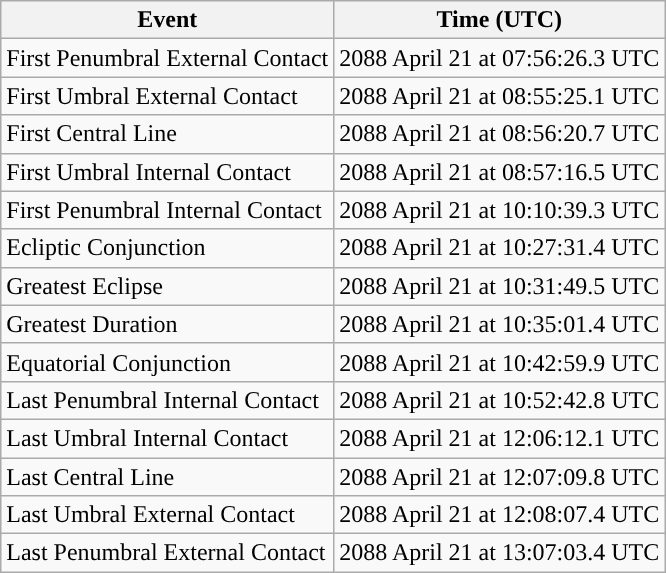<table class="wikitable">
<tr>
<th>Event</th>
<th>Time (UTC)</th>
</tr>
<tr>
<td>First Penumbral External Contact</td>
<td>2088 April 21 at 07:56:26.3 UTC</td>
</tr>
<tr>
<td>First Umbral External Contact</td>
<td>2088 April 21 at 08:55:25.1 UTC</td>
</tr>
<tr>
<td>First Central Line</td>
<td>2088 April 21 at 08:56:20.7 UTC</td>
</tr>
<tr>
<td>First Umbral Internal Contact</td>
<td>2088 April 21 at 08:57:16.5 UTC</td>
</tr>
<tr>
<td>First Penumbral Internal Contact</td>
<td>2088 April 21 at 10:10:39.3 UTC</td>
</tr>
<tr>
<td>Ecliptic Conjunction</td>
<td>2088 April 21 at 10:27:31.4 UTC</td>
</tr>
<tr>
<td>Greatest Eclipse</td>
<td>2088 April 21 at 10:31:49.5 UTC</td>
</tr>
<tr>
<td>Greatest Duration</td>
<td>2088 April 21 at 10:35:01.4 UTC</td>
</tr>
<tr>
<td>Equatorial Conjunction</td>
<td>2088 April 21 at 10:42:59.9 UTC</td>
</tr>
<tr>
<td>Last Penumbral Internal Contact</td>
<td>2088 April 21 at 10:52:42.8 UTC</td>
</tr>
<tr>
<td>Last Umbral Internal Contact</td>
<td>2088 April 21 at 12:06:12.1 UTC</td>
</tr>
<tr>
<td>Last Central Line</td>
<td>2088 April 21 at 12:07:09.8 UTC</td>
</tr>
<tr>
<td>Last Umbral External Contact</td>
<td>2088 April 21 at 12:08:07.4 UTC</td>
</tr>
<tr>
<td>Last Penumbral External Contact</td>
<td>2088 April 21 at 13:07:03.4 UTC</td>
</tr>
</table>
